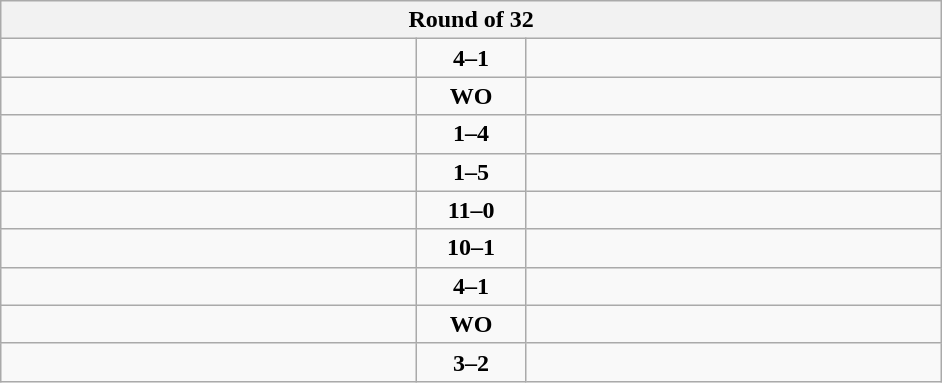<table class="wikitable" style="text-align: center;">
<tr>
<th colspan=3>Round of 32</th>
</tr>
<tr>
<td align=left width="270"><strong></strong></td>
<td align=center width="65"><strong>4–1</strong></td>
<td align=left width="270"></td>
</tr>
<tr>
<td align=left><s></s></td>
<td align=center><strong>WO</strong></td>
<td align=left><strong></strong></td>
</tr>
<tr>
<td align=left></td>
<td align=center><strong>1–4</strong></td>
<td align=left><strong></strong></td>
</tr>
<tr>
<td align=left></td>
<td align=center><strong>1–5</strong></td>
<td align=left><strong></strong></td>
</tr>
<tr>
<td align=left><strong></strong></td>
<td align=center><strong>11–0</strong></td>
<td align=left></td>
</tr>
<tr>
<td align=left><strong></strong></td>
<td align=center><strong>10–1</strong></td>
<td align=left></td>
</tr>
<tr>
<td align=left><strong></strong></td>
<td align=center><strong>4–1</strong></td>
<td align=left></td>
</tr>
<tr>
<td align=left><strong></strong></td>
<td align=center><strong>WO</strong></td>
<td align=left><s></s></td>
</tr>
<tr>
<td align=left><strong></strong></td>
<td align=center><strong>3–2</strong></td>
<td align=left></td>
</tr>
</table>
